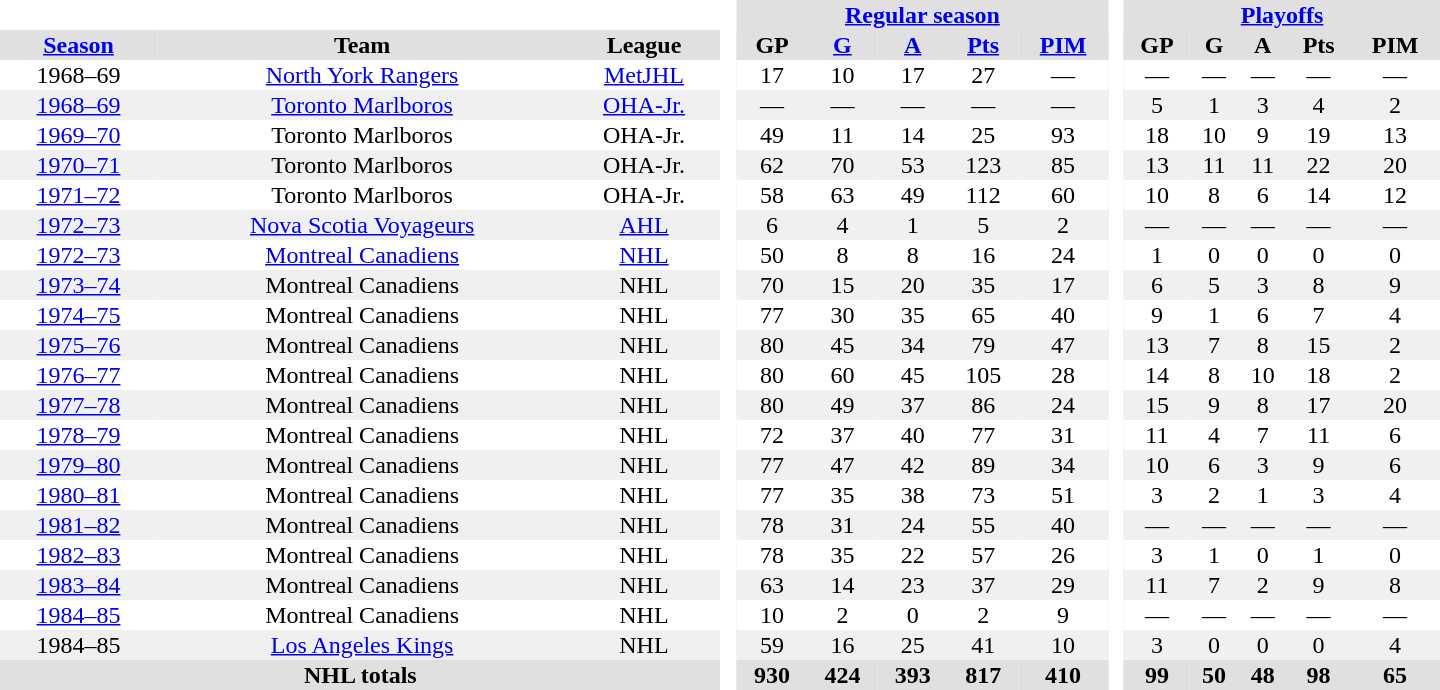<table border="0" cellpadding="1" cellspacing="0" style="text-align:center; width:60em">
<tr bgcolor="#e0e0e0">
<th colspan="3" bgcolor="#ffffff"> </th>
<th rowspan="99" bgcolor="#ffffff"> </th>
<th colspan="5"><a href='#'>Regular season</a></th>
<th rowspan="99" bgcolor="#ffffff"> </th>
<th colspan="5"><a href='#'>Playoffs</a></th>
</tr>
<tr bgcolor="#e0e0e0">
<th><a href='#'>Season</a></th>
<th>Team</th>
<th>League</th>
<th>GP</th>
<th><a href='#'>G</a></th>
<th><a href='#'>A</a></th>
<th><a href='#'>Pts</a></th>
<th><a href='#'>PIM</a></th>
<th>GP</th>
<th>G</th>
<th>A</th>
<th>Pts</th>
<th>PIM</th>
</tr>
<tr>
<td>1968–69</td>
<td><a href='#'>North York Rangers</a></td>
<td><a href='#'>MetJHL</a></td>
<td>17</td>
<td>10</td>
<td>17</td>
<td>27</td>
<td>—</td>
<td>—</td>
<td>—</td>
<td>—</td>
<td>—</td>
<td>—</td>
</tr>
<tr style="background:#f0f0f0;">
<td><a href='#'>1968–69</a></td>
<td><a href='#'>Toronto Marlboros</a></td>
<td><a href='#'>OHA-Jr.</a></td>
<td>—</td>
<td>—</td>
<td>—</td>
<td>—</td>
<td>—</td>
<td>5</td>
<td>1</td>
<td>3</td>
<td>4</td>
<td>2</td>
</tr>
<tr>
<td><a href='#'>1969–70</a></td>
<td>Toronto Marlboros</td>
<td>OHA-Jr.</td>
<td>49</td>
<td>11</td>
<td>14</td>
<td>25</td>
<td>93</td>
<td>18</td>
<td>10</td>
<td>9</td>
<td>19</td>
<td>13</td>
</tr>
<tr style="background:#f0f0f0;">
<td><a href='#'>1970–71</a></td>
<td>Toronto Marlboros</td>
<td>OHA-Jr.</td>
<td>62</td>
<td>70</td>
<td>53</td>
<td>123</td>
<td>85</td>
<td>13</td>
<td>11</td>
<td>11</td>
<td>22</td>
<td>20</td>
</tr>
<tr>
<td><a href='#'>1971–72</a></td>
<td>Toronto Marlboros</td>
<td>OHA-Jr.</td>
<td>58</td>
<td>63</td>
<td>49</td>
<td>112</td>
<td>60</td>
<td>10</td>
<td>8</td>
<td>6</td>
<td>14</td>
<td>12</td>
</tr>
<tr style="background:#f0f0f0;">
<td><a href='#'>1972–73</a></td>
<td><a href='#'>Nova Scotia Voyageurs</a></td>
<td><a href='#'>AHL</a></td>
<td>6</td>
<td>4</td>
<td>1</td>
<td>5</td>
<td>2</td>
<td>—</td>
<td>—</td>
<td>—</td>
<td>—</td>
<td>—</td>
</tr>
<tr>
<td><a href='#'>1972–73</a></td>
<td><a href='#'>Montreal Canadiens</a></td>
<td><a href='#'>NHL</a></td>
<td>50</td>
<td>8</td>
<td>8</td>
<td>16</td>
<td>24</td>
<td>1</td>
<td>0</td>
<td>0</td>
<td>0</td>
<td>0</td>
</tr>
<tr style="background:#f0f0f0;">
<td><a href='#'>1973–74</a></td>
<td>Montreal Canadiens</td>
<td>NHL</td>
<td>70</td>
<td>15</td>
<td>20</td>
<td>35</td>
<td>17</td>
<td>6</td>
<td>5</td>
<td>3</td>
<td>8</td>
<td>9</td>
</tr>
<tr>
<td><a href='#'>1974–75</a></td>
<td>Montreal Canadiens</td>
<td>NHL</td>
<td>77</td>
<td>30</td>
<td>35</td>
<td>65</td>
<td>40</td>
<td>9</td>
<td>1</td>
<td>6</td>
<td>7</td>
<td>4</td>
</tr>
<tr style="background:#f0f0f0;">
<td><a href='#'>1975–76</a></td>
<td>Montreal Canadiens</td>
<td>NHL</td>
<td>80</td>
<td>45</td>
<td>34</td>
<td>79</td>
<td>47</td>
<td>13</td>
<td>7</td>
<td>8</td>
<td>15</td>
<td>2</td>
</tr>
<tr>
<td><a href='#'>1976–77</a></td>
<td>Montreal Canadiens</td>
<td>NHL</td>
<td>80</td>
<td>60</td>
<td>45</td>
<td>105</td>
<td>28</td>
<td>14</td>
<td>8</td>
<td>10</td>
<td>18</td>
<td>2</td>
</tr>
<tr style="background:#f0f0f0;">
<td><a href='#'>1977–78</a></td>
<td>Montreal Canadiens</td>
<td>NHL</td>
<td>80</td>
<td>49</td>
<td>37</td>
<td>86</td>
<td>24</td>
<td>15</td>
<td>9</td>
<td>8</td>
<td>17</td>
<td>20</td>
</tr>
<tr>
<td><a href='#'>1978–79</a></td>
<td>Montreal Canadiens</td>
<td>NHL</td>
<td>72</td>
<td>37</td>
<td>40</td>
<td>77</td>
<td>31</td>
<td>11</td>
<td>4</td>
<td>7</td>
<td>11</td>
<td>6</td>
</tr>
<tr style="background:#f0f0f0;">
<td><a href='#'>1979–80</a></td>
<td>Montreal Canadiens</td>
<td>NHL</td>
<td>77</td>
<td>47</td>
<td>42</td>
<td>89</td>
<td>34</td>
<td>10</td>
<td>6</td>
<td>3</td>
<td>9</td>
<td>6</td>
</tr>
<tr>
<td><a href='#'>1980–81</a></td>
<td>Montreal Canadiens</td>
<td>NHL</td>
<td>77</td>
<td>35</td>
<td>38</td>
<td>73</td>
<td>51</td>
<td>3</td>
<td>2</td>
<td>1</td>
<td>3</td>
<td>4</td>
</tr>
<tr style="background:#f0f0f0;">
<td><a href='#'>1981–82</a></td>
<td>Montreal Canadiens</td>
<td>NHL</td>
<td>78</td>
<td>31</td>
<td>24</td>
<td>55</td>
<td>40</td>
<td>—</td>
<td>—</td>
<td>—</td>
<td>—</td>
<td>—</td>
</tr>
<tr>
<td><a href='#'>1982–83</a></td>
<td>Montreal Canadiens</td>
<td>NHL</td>
<td>78</td>
<td>35</td>
<td>22</td>
<td>57</td>
<td>26</td>
<td>3</td>
<td>1</td>
<td>0</td>
<td>1</td>
<td>0</td>
</tr>
<tr style="background:#f0f0f0;">
<td><a href='#'>1983–84</a></td>
<td>Montreal Canadiens</td>
<td>NHL</td>
<td>63</td>
<td>14</td>
<td>23</td>
<td>37</td>
<td>29</td>
<td>11</td>
<td>7</td>
<td>2</td>
<td>9</td>
<td>8</td>
</tr>
<tr>
<td><a href='#'>1984–85</a></td>
<td>Montreal Canadiens</td>
<td>NHL</td>
<td>10</td>
<td>2</td>
<td>0</td>
<td>2</td>
<td>9</td>
<td>—</td>
<td>—</td>
<td>—</td>
<td>—</td>
<td>—</td>
</tr>
<tr style="background:#f0f0f0;">
<td>1984–85</td>
<td><a href='#'>Los Angeles Kings</a></td>
<td>NHL</td>
<td>59</td>
<td>16</td>
<td>25</td>
<td>41</td>
<td>10</td>
<td>3</td>
<td>0</td>
<td>0</td>
<td>0</td>
<td>4</td>
</tr>
<tr style="background:#e0e0e0;">
<th colspan="3">NHL totals</th>
<th>930</th>
<th>424</th>
<th>393</th>
<th>817</th>
<th>410</th>
<th>99</th>
<th>50</th>
<th>48</th>
<th>98</th>
<th>65</th>
</tr>
</table>
